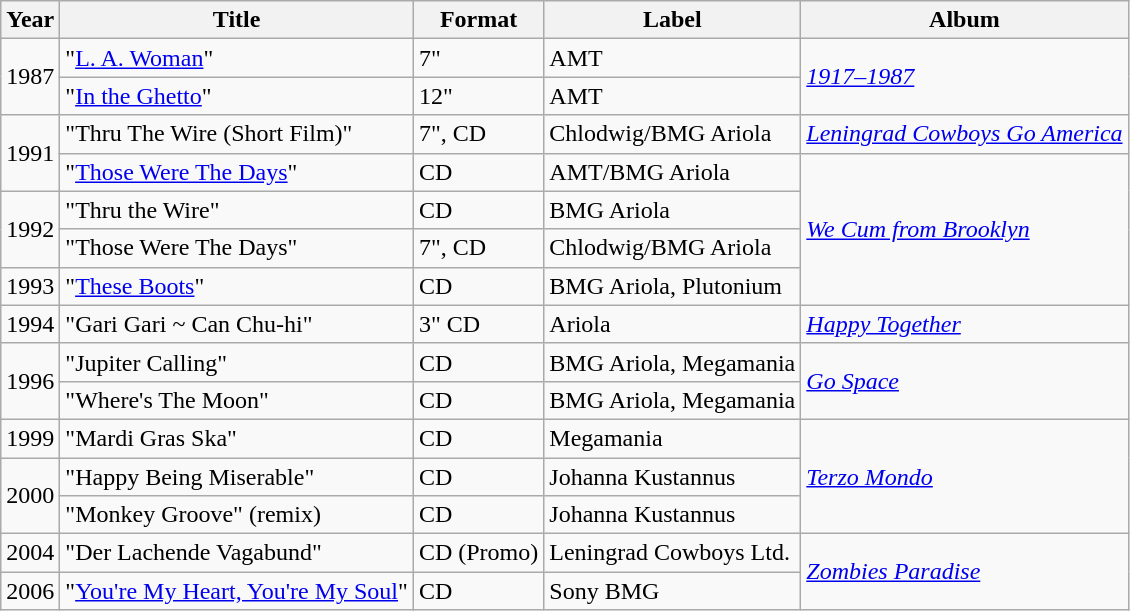<table class="wikitable">
<tr>
<th>Year</th>
<th>Title</th>
<th>Format</th>
<th>Label</th>
<th>Album</th>
</tr>
<tr>
<td rowspan="2">1987</td>
<td>"<a href='#'>L. A. Woman</a>"</td>
<td>7"</td>
<td>AMT</td>
<td rowspan="2"><em><a href='#'>1917–1987</a></em></td>
</tr>
<tr>
<td>"<a href='#'>In the Ghetto</a>"</td>
<td>12"</td>
<td>AMT</td>
</tr>
<tr>
<td rowspan="2">1991</td>
<td>"Thru The Wire (Short Film)"</td>
<td>7", CD</td>
<td>Chlodwig/BMG Ariola</td>
<td><em><a href='#'>Leningrad Cowboys Go America</a></em></td>
</tr>
<tr>
<td>"<a href='#'>Those Were The Days</a>"</td>
<td>CD</td>
<td>AMT/BMG Ariola</td>
<td rowspan="4"><em><a href='#'>We Cum from Brooklyn</a></em></td>
</tr>
<tr>
<td rowspan="2">1992</td>
<td>"Thru the Wire"</td>
<td>CD</td>
<td>BMG Ariola</td>
</tr>
<tr>
<td>"Those Were The Days"</td>
<td>7", CD</td>
<td>Chlodwig/BMG Ariola</td>
</tr>
<tr>
<td>1993</td>
<td>"<a href='#'>These Boots</a>"</td>
<td>CD</td>
<td>BMG Ariola, Plutonium</td>
</tr>
<tr>
<td>1994</td>
<td>"Gari Gari ~ Can Chu-hi"</td>
<td>3" CD</td>
<td>Ariola</td>
<td><em><a href='#'>Happy Together</a></em> </td>
</tr>
<tr>
<td rowspan="2">1996</td>
<td>"Jupiter Calling"</td>
<td>CD</td>
<td>BMG Ariola, Megamania</td>
<td rowspan="2"><em><a href='#'>Go Space</a></em></td>
</tr>
<tr>
<td>"Where's The Moon"</td>
<td>CD</td>
<td>BMG Ariola, Megamania</td>
</tr>
<tr>
<td>1999</td>
<td>"Mardi Gras Ska"</td>
<td>CD</td>
<td>Megamania</td>
<td rowspan="3"><em><a href='#'>Terzo Mondo</a></em></td>
</tr>
<tr>
<td rowspan="2">2000</td>
<td>"Happy Being Miserable"</td>
<td>CD</td>
<td>Johanna Kustannus</td>
</tr>
<tr>
<td>"Monkey Groove" (remix)</td>
<td>CD</td>
<td>Johanna Kustannus</td>
</tr>
<tr>
<td>2004</td>
<td>"Der Lachende Vagabund"</td>
<td>CD (Promo)</td>
<td>Leningrad Cowboys Ltd.</td>
<td rowspan="2"><em><a href='#'>Zombies Paradise</a></em></td>
</tr>
<tr>
<td>2006</td>
<td>"<a href='#'>You're My Heart, You're My Soul</a>"</td>
<td>CD</td>
<td>Sony BMG</td>
</tr>
</table>
